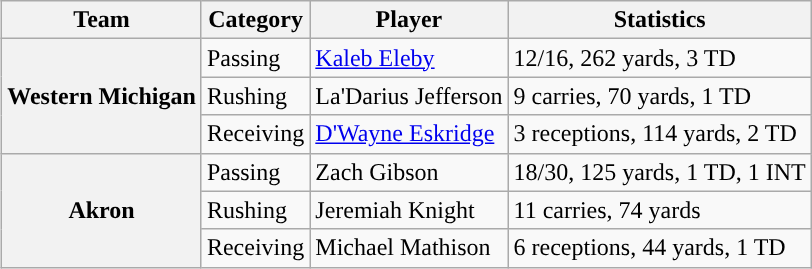<table class="wikitable" style="float:right">
<tr>
<th>Team</th>
<th>Category</th>
<th>Player</th>
<th>Statistics</th>
</tr>
<tr>
<th rowspan=3>Western Michigan</th>
<td>Passing</td>
<td><a href='#'>Kaleb Eleby</a></td>
<td>12/16, 262 yards, 3 TD</td>
</tr>
<tr>
<td>Rushing</td>
<td>La'Darius Jefferson</td>
<td>9 carries, 70 yards, 1 TD</td>
</tr>
<tr>
<td>Receiving</td>
<td><a href='#'>D'Wayne Eskridge</a></td>
<td>3 receptions, 114 yards, 2 TD</td>
</tr>
<tr>
<th rowspan=3>Akron</th>
<td>Passing</td>
<td>Zach Gibson</td>
<td>18/30, 125 yards, 1 TD, 1 INT</td>
</tr>
<tr>
<td>Rushing</td>
<td>Jeremiah Knight</td>
<td>11 carries, 74 yards</td>
</tr>
<tr>
<td>Receiving</td>
<td>Michael Mathison</td>
<td>6 receptions, 44 yards, 1 TD</td>
</tr>
</table>
